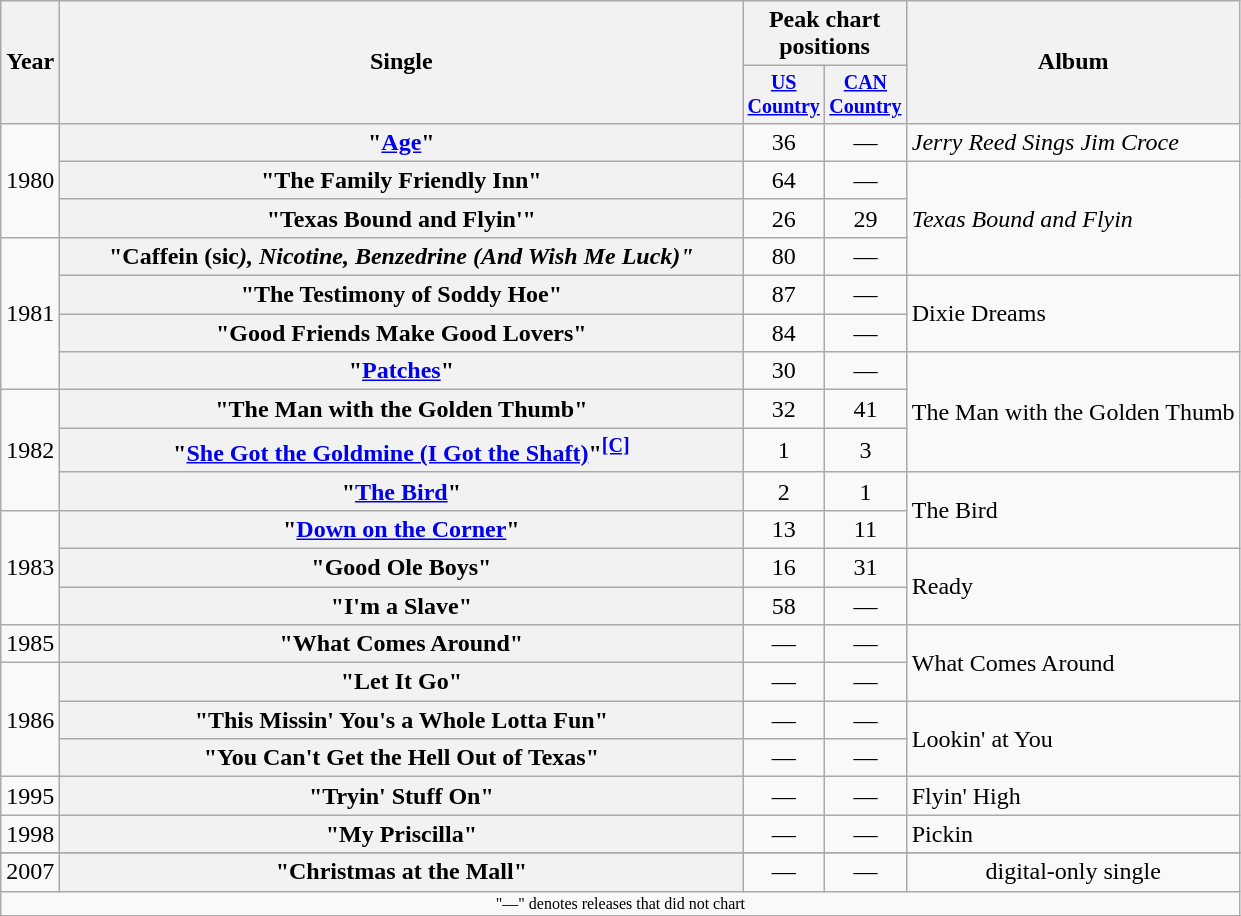<table class="wikitable plainrowheaders" style="text-align:center;">
<tr>
<th rowspan="2">Year</th>
<th rowspan="2" style="width:28em;">Single</th>
<th colspan="2">Peak chart<br>positions</th>
<th rowspan="2">Album</th>
</tr>
<tr style="font-size:smaller;">
<th width="45"><a href='#'>US Country</a><br></th>
<th width="45"><a href='#'>CAN Country</a><br></th>
</tr>
<tr>
<td rowspan="3">1980</td>
<th scope="row">"<a href='#'>Age</a>"</th>
<td>36</td>
<td>—</td>
<td align="left"><em>Jerry Reed Sings Jim Croce</em></td>
</tr>
<tr>
<th scope="row">"The Family Friendly Inn"</th>
<td>64</td>
<td>—</td>
<td align="left" rowspan="3"><em>Texas Bound and Flyin<strong></td>
</tr>
<tr>
<th scope="row">"Texas Bound and Flyin'"</th>
<td>26</td>
<td>29</td>
</tr>
<tr>
<td rowspan="4">1981</td>
<th scope="row">"Caffein (</em>sic<em>), Nicotine, Benzedrine (And Wish Me Luck)"</th>
<td>80</td>
<td>—</td>
</tr>
<tr>
<th scope="row">"The Testimony of Soddy Hoe"</th>
<td>87</td>
<td>—</td>
<td align="left" rowspan="2"></em>Dixie Dreams<em></td>
</tr>
<tr>
<th scope="row">"Good Friends Make Good Lovers"</th>
<td>84</td>
<td>—</td>
</tr>
<tr>
<th scope="row">"<a href='#'>Patches</a>"</th>
<td>30</td>
<td>—</td>
<td align="left" rowspan="3"></em>The Man with the Golden Thumb<em></td>
</tr>
<tr>
<td rowspan="3">1982</td>
<th scope="row">"The Man with the Golden Thumb"</th>
<td>32</td>
<td>41</td>
</tr>
<tr>
<th scope="row">"<a href='#'>She Got the Goldmine (I Got the Shaft)</a>"<sup><a href='#'></strong>[C]<strong></a></sup></th>
<td>1</td>
<td>3</td>
</tr>
<tr>
<th scope="row">"<a href='#'>The Bird</a>"</th>
<td>2</td>
<td>1</td>
<td align="left" rowspan="2"></em>The Bird<em></td>
</tr>
<tr>
<td rowspan="3">1983</td>
<th scope="row">"<a href='#'>Down on the Corner</a>"</th>
<td>13</td>
<td>11</td>
</tr>
<tr>
<th scope="row">"Good Ole Boys"</th>
<td>16</td>
<td>31</td>
<td align="left" rowspan="2"></em>Ready<em></td>
</tr>
<tr>
<th scope="row">"I'm a Slave"</th>
<td>58</td>
<td>—</td>
</tr>
<tr>
<td>1985</td>
<th scope="row">"What Comes Around"</th>
<td>—</td>
<td>—</td>
<td align="left" rowspan="2"></em>What Comes Around<em></td>
</tr>
<tr>
<td rowspan="3">1986</td>
<th scope="row">"Let It Go"</th>
<td>—</td>
<td>—</td>
</tr>
<tr>
<th scope="row">"This Missin' You's a Whole Lotta Fun"</th>
<td>—</td>
<td>—</td>
<td align="left" rowspan="2"></em>Lookin' at You<em></td>
</tr>
<tr>
<th scope="row">"You Can't Get the Hell Out of Texas"</th>
<td>—</td>
<td>—</td>
</tr>
<tr>
<td>1995</td>
<th scope="row">"Tryin' Stuff On"</th>
<td>—</td>
<td>—</td>
<td align="left"></em>Flyin' High<em></td>
</tr>
<tr>
<td>1998</td>
<th scope="row">"My Priscilla"</th>
<td>—</td>
<td>—</td>
<td align="left"></em>Pickin</strong></td>
</tr>
<tr>
</tr>
<tr>
<td>2007</td>
<th scope="row">"Christmas at the Mall"</th>
<td>—</td>
<td>—</td>
<td>digital-only single</td>
</tr>
<tr>
<td align="center" colspan="8" style="font-size:8pt">"—" denotes releases that did not chart</td>
</tr>
<tr>
</tr>
</table>
